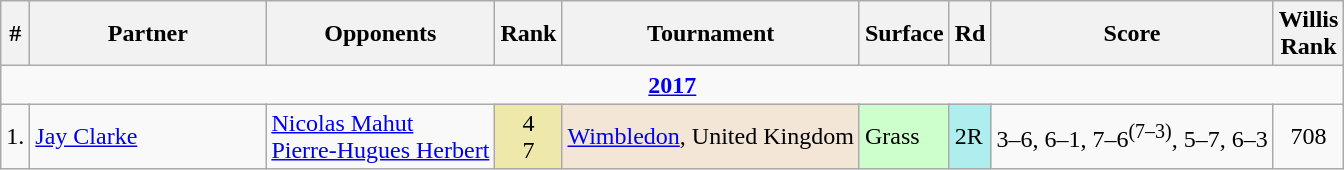<table class="wikitable nowrap">
<tr>
<th>#</th>
<th width=150>Partner</th>
<th>Opponents</th>
<th>Rank</th>
<th>Tournament</th>
<th>Surface</th>
<th>Rd</th>
<th>Score</th>
<th>Willis<br>Rank</th>
</tr>
<tr>
<td colspan=9 style=text-align:center><strong><a href='#'>2017</a></strong></td>
</tr>
<tr>
<td>1.</td>
<td> <a href='#'>Jay Clarke</a></td>
<td> <a href='#'>Nicolas Mahut</a> <br>  <a href='#'>Pierre-Hugues Herbert</a></td>
<td style=text-align:center bgcolor=eee8aa>4 <br> 7</td>
<td bgcolor=f3e6d7><a href='#'>Wimbledon</a>, United Kingdom</td>
<td bgcolor=CCFFCC>Grass</td>
<td bgcolor=afeeee>2R</td>
<td>3–6, 6–1, 7–6<sup>(7–3)</sup>, 5–7, 6–3</td>
<td style=text-align:center>708</td>
</tr>
</table>
